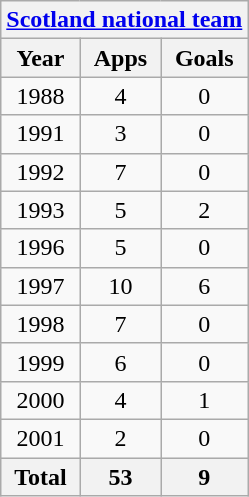<table class="wikitable" style="text-align: center;">
<tr>
<th colspan=3><a href='#'>Scotland national team</a></th>
</tr>
<tr>
<th>Year</th>
<th>Apps</th>
<th>Goals</th>
</tr>
<tr>
<td>1988</td>
<td>4</td>
<td>0</td>
</tr>
<tr>
<td>1991</td>
<td>3</td>
<td>0</td>
</tr>
<tr>
<td>1992</td>
<td>7</td>
<td>0</td>
</tr>
<tr>
<td>1993</td>
<td>5</td>
<td>2</td>
</tr>
<tr>
<td>1996</td>
<td>5</td>
<td>0</td>
</tr>
<tr>
<td>1997</td>
<td>10</td>
<td>6</td>
</tr>
<tr>
<td>1998</td>
<td>7</td>
<td>0</td>
</tr>
<tr>
<td>1999</td>
<td>6</td>
<td>0</td>
</tr>
<tr>
<td>2000</td>
<td>4</td>
<td>1</td>
</tr>
<tr>
<td>2001</td>
<td>2</td>
<td>0</td>
</tr>
<tr>
<th>Total</th>
<th>53</th>
<th>9</th>
</tr>
</table>
